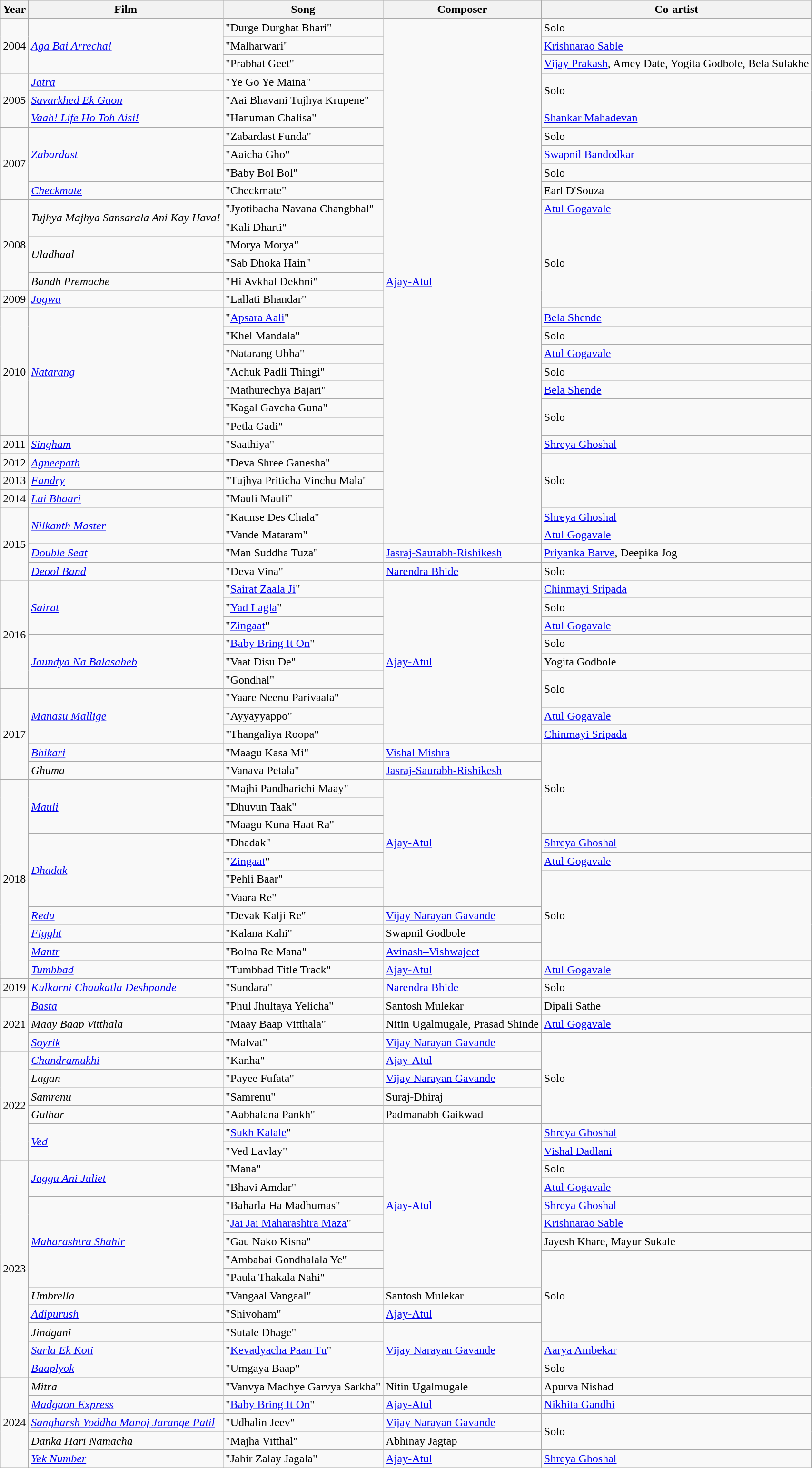<table class="wikitable">
<tr>
<th>Year</th>
<th>Film</th>
<th>Song</th>
<th>Composer</th>
<th>Co-artist</th>
</tr>
<tr>
<td rowspan="3">2004</td>
<td rowspan="3"><em><a href='#'>Aga Bai Arrecha!</a></em></td>
<td>"Durge Durghat Bhari"</td>
<td rowspan="29"><a href='#'>Ajay-Atul</a></td>
<td>Solo</td>
</tr>
<tr>
<td>"Malharwari"</td>
<td><a href='#'>Krishnarao Sable</a></td>
</tr>
<tr>
<td>"Prabhat Geet"</td>
<td><a href='#'>Vijay Prakash</a>, Amey Date, Yogita Godbole, Bela Sulakhe</td>
</tr>
<tr>
<td rowspan="3">2005</td>
<td><em><a href='#'>Jatra</a></em></td>
<td>"Ye Go Ye Maina"</td>
<td rowspan="2">Solo</td>
</tr>
<tr>
<td><em><a href='#'>Savarkhed Ek Gaon</a></em></td>
<td>"Aai Bhavani Tujhya Krupene"</td>
</tr>
<tr>
<td><em><a href='#'>Vaah! Life Ho Toh Aisi!</a></em></td>
<td>"Hanuman Chalisa"</td>
<td><a href='#'>Shankar Mahadevan</a></td>
</tr>
<tr>
<td rowspan="4">2007</td>
<td rowspan="3"><em><a href='#'>Zabardast</a></em></td>
<td>"Zabardast Funda"</td>
<td>Solo</td>
</tr>
<tr>
<td>"Aaicha Gho"</td>
<td><a href='#'>Swapnil Bandodkar</a></td>
</tr>
<tr>
<td>"Baby Bol Bol"</td>
<td>Solo</td>
</tr>
<tr>
<td><em><a href='#'>Checkmate</a></em></td>
<td>"Checkmate"</td>
<td>Earl D'Souza</td>
</tr>
<tr>
<td rowspan="5">2008</td>
<td rowspan="2"><em>Tujhya Majhya Sansarala Ani Kay Hava!</em></td>
<td>"Jyotibacha Navana Changbhal"</td>
<td><a href='#'>Atul Gogavale</a></td>
</tr>
<tr>
<td>"Kali Dharti"</td>
<td rowspan="5">Solo</td>
</tr>
<tr>
<td rowspan="2"><em>Uladhaal</em></td>
<td>"Morya Morya"</td>
</tr>
<tr>
<td>"Sab Dhoka Hain"</td>
</tr>
<tr>
<td><em>Bandh Premache</em></td>
<td>"Hi Avkhal Dekhni"</td>
</tr>
<tr>
<td>2009</td>
<td><em><a href='#'>Jogwa</a></em></td>
<td>"Lallati Bhandar"</td>
</tr>
<tr>
<td rowspan="7">2010</td>
<td rowspan="7"><em><a href='#'>Natarang</a></em></td>
<td>"<a href='#'>Apsara Aali</a>"</td>
<td><a href='#'>Bela Shende</a></td>
</tr>
<tr>
<td>"Khel Mandala"</td>
<td>Solo</td>
</tr>
<tr>
<td>"Natarang Ubha"</td>
<td><a href='#'>Atul Gogavale</a></td>
</tr>
<tr>
<td>"Achuk Padli Thingi"</td>
<td>Solo</td>
</tr>
<tr>
<td>"Mathurechya Bajari"</td>
<td><a href='#'>Bela Shende</a></td>
</tr>
<tr>
<td>"Kagal Gavcha Guna"</td>
<td rowspan="2">Solo</td>
</tr>
<tr>
<td>"Petla Gadi"</td>
</tr>
<tr>
<td>2011</td>
<td><em><a href='#'>Singham</a></em></td>
<td>"Saathiya"</td>
<td><a href='#'>Shreya Ghoshal</a></td>
</tr>
<tr>
<td>2012</td>
<td><em><a href='#'>Agneepath</a></em></td>
<td>"Deva Shree Ganesha"</td>
<td rowspan="3">Solo</td>
</tr>
<tr>
<td>2013</td>
<td><em><a href='#'>Fandry</a></em></td>
<td>"Tujhya Priticha Vinchu Mala"</td>
</tr>
<tr>
<td>2014</td>
<td><em><a href='#'>Lai Bhaari</a></em></td>
<td>"Mauli Mauli"</td>
</tr>
<tr>
<td rowspan="4">2015</td>
<td rowspan="2"><em><a href='#'>Nilkanth Master</a></em></td>
<td>"Kaunse Des Chala"</td>
<td><a href='#'>Shreya Ghoshal</a></td>
</tr>
<tr>
<td>"Vande Mataram"</td>
<td><a href='#'>Atul Gogavale</a></td>
</tr>
<tr>
<td><em><a href='#'>Double Seat</a></em></td>
<td>"Man Suddha Tuza"</td>
<td><a href='#'>Jasraj-Saurabh-Rishikesh</a></td>
<td><a href='#'>Priyanka Barve</a>, Deepika Jog</td>
</tr>
<tr>
<td><em><a href='#'>Deool Band</a></em></td>
<td>"Deva Vina"</td>
<td><a href='#'>Narendra Bhide</a></td>
<td>Solo</td>
</tr>
<tr>
<td rowspan="6">2016</td>
<td rowspan="3"><em><a href='#'>Sairat</a></em></td>
<td>"<a href='#'>Sairat Zaala Ji</a>"</td>
<td rowspan="9"><a href='#'>Ajay-Atul</a></td>
<td><a href='#'>Chinmayi Sripada</a></td>
</tr>
<tr>
<td>"<a href='#'>Yad Lagla</a>"</td>
<td>Solo</td>
</tr>
<tr>
<td>"<a href='#'>Zingaat</a>"</td>
<td><a href='#'>Atul Gogavale</a></td>
</tr>
<tr>
<td rowspan="3"><em><a href='#'>Jaundya Na Balasaheb</a></em></td>
<td>"<a href='#'>Baby Bring It On</a>"</td>
<td>Solo</td>
</tr>
<tr>
<td>"Vaat Disu De"</td>
<td>Yogita Godbole</td>
</tr>
<tr>
<td>"Gondhal"</td>
<td rowspan="2">Solo</td>
</tr>
<tr>
<td rowspan="5">2017</td>
<td rowspan="3"><em><a href='#'>Manasu Mallige</a></em></td>
<td>"Yaare Neenu Parivaala"</td>
</tr>
<tr>
<td>"Ayyayyappo"</td>
<td><a href='#'>Atul Gogavale</a></td>
</tr>
<tr>
<td>"Thangaliya Roopa"</td>
<td><a href='#'>Chinmayi Sripada</a></td>
</tr>
<tr>
<td><em><a href='#'>Bhikari</a></em></td>
<td>"Maagu Kasa Mi"</td>
<td><a href='#'>Vishal Mishra</a></td>
<td rowspan="5">Solo</td>
</tr>
<tr>
<td><em>Ghuma</em></td>
<td>"Vanava Petala"</td>
<td><a href='#'>Jasraj-Saurabh-Rishikesh</a></td>
</tr>
<tr>
<td rowspan="11">2018</td>
<td rowspan="3"><em><a href='#'>Mauli</a></em></td>
<td>"Majhi Pandharichi Maay"</td>
<td rowspan="7"><a href='#'>Ajay-Atul</a></td>
</tr>
<tr>
<td>"Dhuvun Taak"</td>
</tr>
<tr>
<td>"Maagu Kuna Haat Ra"</td>
</tr>
<tr>
<td rowspan="4"><em><a href='#'>Dhadak</a></em></td>
<td>"Dhadak"</td>
<td><a href='#'>Shreya Ghoshal</a></td>
</tr>
<tr>
<td>"<a href='#'>Zingaat</a>"</td>
<td><a href='#'>Atul Gogavale</a></td>
</tr>
<tr>
<td>"Pehli Baar"</td>
<td rowspan="5">Solo</td>
</tr>
<tr>
<td>"Vaara Re"</td>
</tr>
<tr>
<td><em><a href='#'>Redu</a></em></td>
<td>"Devak Kalji Re"</td>
<td><a href='#'>Vijay Narayan Gavande</a></td>
</tr>
<tr>
<td><em><a href='#'>Figght</a></em></td>
<td>"Kalana Kahi"</td>
<td>Swapnil Godbole</td>
</tr>
<tr>
<td><em><a href='#'>Mantr</a></em></td>
<td>"Bolna Re Mana"</td>
<td><a href='#'>Avinash–Vishwajeet</a></td>
</tr>
<tr>
<td><em><a href='#'>Tumbbad</a></em></td>
<td>"Tumbbad Title Track"</td>
<td><a href='#'>Ajay-Atul</a></td>
<td><a href='#'>Atul Gogavale</a></td>
</tr>
<tr>
<td>2019</td>
<td><em><a href='#'>Kulkarni Chaukatla Deshpande</a></em></td>
<td>"Sundara"</td>
<td><a href='#'>Narendra Bhide</a></td>
<td>Solo</td>
</tr>
<tr>
<td rowspan="3">2021</td>
<td><em><a href='#'>Basta</a></em></td>
<td>"Phul Jhultaya Yelicha"</td>
<td>Santosh Mulekar</td>
<td>Dipali Sathe</td>
</tr>
<tr>
<td><em>Maay Baap Vitthala</em></td>
<td>"Maay Baap Vitthala"</td>
<td>Nitin Ugalmugale, Prasad Shinde</td>
<td><a href='#'>Atul Gogavale</a></td>
</tr>
<tr>
<td><em><a href='#'>Soyrik</a></em></td>
<td>"Malvat"</td>
<td><a href='#'>Vijay Narayan Gavande</a></td>
<td rowspan="5">Solo</td>
</tr>
<tr>
<td rowspan="6">2022</td>
<td><em><a href='#'>Chandramukhi</a></em></td>
<td>"Kanha"</td>
<td><a href='#'>Ajay-Atul</a></td>
</tr>
<tr>
<td><em>Lagan</em></td>
<td>"Payee Fufata"</td>
<td><a href='#'>Vijay Narayan Gavande</a></td>
</tr>
<tr>
<td><em>Samrenu</em></td>
<td>"Samrenu"</td>
<td>Suraj-Dhiraj</td>
</tr>
<tr>
<td><em>Gulhar</em></td>
<td>"Aabhalana Pankh"</td>
<td>Padmanabh Gaikwad</td>
</tr>
<tr>
<td rowspan="2"><em><a href='#'>Ved</a></em></td>
<td>"<a href='#'>Sukh Kalale</a>"</td>
<td rowspan="9"><a href='#'>Ajay-Atul</a></td>
<td><a href='#'>Shreya Ghoshal</a></td>
</tr>
<tr>
<td>"Ved Lavlay"</td>
<td><a href='#'>Vishal Dadlani</a></td>
</tr>
<tr>
<td rowspan="12">2023</td>
<td rowspan="2"><em><a href='#'>Jaggu Ani Juliet</a></em></td>
<td>"Mana"</td>
<td>Solo</td>
</tr>
<tr>
<td>"Bhavi Amdar"</td>
<td><a href='#'>Atul Gogavale</a></td>
</tr>
<tr>
<td rowspan="5"><em><a href='#'>Maharashtra Shahir</a></em></td>
<td>"Baharla Ha Madhumas"</td>
<td><a href='#'>Shreya Ghoshal</a></td>
</tr>
<tr>
<td>"<a href='#'>Jai Jai Maharashtra Maza</a>"</td>
<td><a href='#'>Krishnarao Sable</a></td>
</tr>
<tr>
<td>"Gau Nako Kisna"</td>
<td>Jayesh Khare, Mayur Sukale</td>
</tr>
<tr>
<td>"Ambabai Gondhalala Ye"</td>
<td rowspan="5">Solo</td>
</tr>
<tr>
<td>"Paula Thakala Nahi"</td>
</tr>
<tr>
<td><em>Umbrella</em></td>
<td>"Vangaal Vangaal"</td>
<td>Santosh Mulekar</td>
</tr>
<tr>
<td><em><a href='#'>Adipurush</a></em></td>
<td>"Shivoham"</td>
<td><a href='#'>Ajay-Atul</a></td>
</tr>
<tr>
<td><em>Jindgani</em></td>
<td>"Sutale Dhage"</td>
<td rowspan="3"><a href='#'>Vijay Narayan Gavande</a></td>
</tr>
<tr>
<td><em><a href='#'>Sarla Ek Koti</a></em></td>
<td>"<a href='#'>Kevadyacha Paan Tu</a>"</td>
<td><a href='#'>Aarya Ambekar</a></td>
</tr>
<tr>
<td><em><a href='#'>Baaplyok</a></em></td>
<td>"Umgaya Baap"</td>
<td>Solo</td>
</tr>
<tr>
<td rowspan="5">2024</td>
<td><em>Mitra</em></td>
<td>"Vanvya Madhye Garvya Sarkha"</td>
<td>Nitin Ugalmugale</td>
<td>Apurva Nishad</td>
</tr>
<tr>
<td><em><a href='#'>Madgaon Express</a></em></td>
<td>"<a href='#'>Baby Bring It On</a>"</td>
<td><a href='#'>Ajay-Atul</a></td>
<td><a href='#'>Nikhita Gandhi</a></td>
</tr>
<tr>
<td><em><a href='#'>Sangharsh Yoddha Manoj Jarange Patil</a></em></td>
<td>"Udhalin Jeev"</td>
<td><a href='#'>Vijay Narayan Gavande</a></td>
<td rowspan="2">Solo</td>
</tr>
<tr>
<td><em>Danka Hari Namacha</em></td>
<td>"Majha Vitthal"</td>
<td>Abhinay Jagtap</td>
</tr>
<tr>
<td><em><a href='#'>Yek Number</a></em></td>
<td>"Jahir Zalay Jagala"</td>
<td><a href='#'>Ajay-Atul</a></td>
<td><a href='#'>Shreya Ghoshal</a></td>
</tr>
</table>
